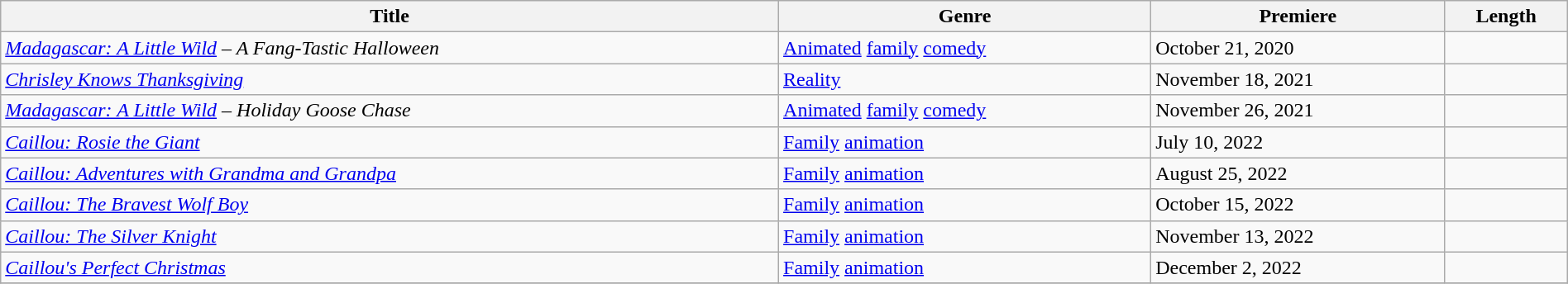<table class="wikitable sortable" style="width:100%;">
<tr>
<th>Title</th>
<th>Genre</th>
<th>Premiere</th>
<th>Length</th>
</tr>
<tr>
<td><em><a href='#'>Madagascar: A Little Wild</a> – A Fang-Tastic Halloween</em></td>
<td><a href='#'>Animated</a> <a href='#'>family</a> <a href='#'>comedy</a></td>
<td>October 21, 2020</td>
<td></td>
</tr>
<tr>
<td><em><a href='#'>Chrisley Knows Thanksgiving</a></em></td>
<td><a href='#'>Reality</a></td>
<td>November 18, 2021</td>
<td></td>
</tr>
<tr>
<td><em><a href='#'>Madagascar: A Little Wild</a> – Holiday Goose Chase</em></td>
<td><a href='#'>Animated</a> <a href='#'>family</a> <a href='#'>comedy</a></td>
<td>November 26, 2021</td>
<td></td>
</tr>
<tr>
<td><em><a href='#'>Caillou: Rosie the Giant</a></em></td>
<td><a href='#'>Family</a> <a href='#'>animation</a></td>
<td>July 10, 2022</td>
<td></td>
</tr>
<tr>
<td><em><a href='#'>Caillou: Adventures with Grandma and Grandpa</a></em></td>
<td><a href='#'>Family</a> <a href='#'>animation</a></td>
<td>August 25, 2022</td>
<td></td>
</tr>
<tr>
<td><em><a href='#'>Caillou: The Bravest Wolf Boy</a></em></td>
<td><a href='#'>Family</a> <a href='#'>animation</a></td>
<td>October 15, 2022</td>
<td></td>
</tr>
<tr>
<td><em><a href='#'>Caillou: The Silver Knight</a></em></td>
<td><a href='#'>Family</a> <a href='#'>animation</a></td>
<td>November 13, 2022</td>
<td></td>
</tr>
<tr>
<td><em><a href='#'>Caillou's Perfect Christmas</a></em></td>
<td><a href='#'>Family</a> <a href='#'>animation</a></td>
<td>December 2, 2022</td>
<td></td>
</tr>
<tr>
</tr>
</table>
